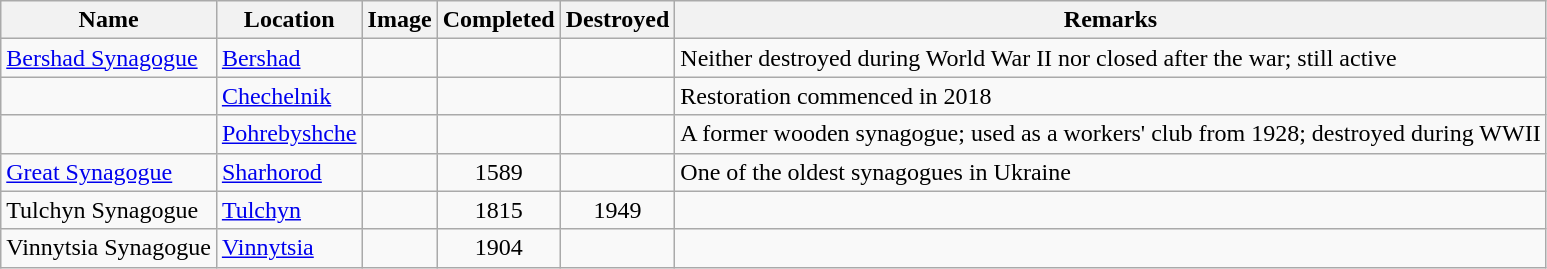<table class="wikitable sortable">
<tr>
<th>Name</th>
<th>Location</th>
<th class="unsortable">Image</th>
<th>Completed</th>
<th>Destroyed</th>
<th class="unsortable">Remarks</th>
</tr>
<tr>
<td><a href='#'>Bershad Synagogue</a></td>
<td><a href='#'>Bershad</a></td>
<td></td>
<td align=center></td>
<td align=center></td>
<td>Neither destroyed during World War II nor closed after the war; still active</td>
</tr>
<tr>
<td></td>
<td><a href='#'>Chechelnik</a></td>
<td></td>
<td align=center></td>
<td align=center></td>
<td>Restoration commenced in 2018</td>
</tr>
<tr>
<td></td>
<td><a href='#'>Pohrebyshche</a></td>
<td></td>
<td align=center></td>
<td align=center></td>
<td>A former wooden synagogue; used as a workers' club from 1928; destroyed during WWII</td>
</tr>
<tr>
<td><a href='#'>Great Synagogue</a></td>
<td><a href='#'>Sharhorod</a></td>
<td></td>
<td align=center>1589</td>
<td align=center></td>
<td>One of the oldest synagogues in Ukraine</td>
</tr>
<tr>
<td>Tulchyn Synagogue</td>
<td><a href='#'>Tulchyn</a></td>
<td></td>
<td align=center>1815</td>
<td align=center>1949</td>
<td></td>
</tr>
<tr>
<td>Vinnytsia Synagogue</td>
<td><a href='#'>Vinnytsia</a></td>
<td></td>
<td align=center>1904</td>
<td align=center></td>
<td></td>
</tr>
</table>
